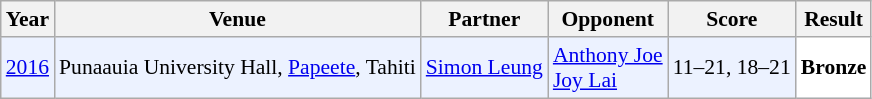<table class="sortable wikitable" style="font-size: 90%;">
<tr>
<th>Year</th>
<th>Venue</th>
<th>Partner</th>
<th>Opponent</th>
<th>Score</th>
<th>Result</th>
</tr>
<tr style="background:#ECF2FF">
<td align="center"><a href='#'>2016</a></td>
<td align="left">Punaauia University Hall, <a href='#'>Papeete</a>, Tahiti</td>
<td align="left"> <a href='#'>Simon Leung</a></td>
<td align="left"> <a href='#'>Anthony Joe</a><br> <a href='#'>Joy Lai</a></td>
<td align="left">11–21, 18–21</td>
<td style="text-align:left; background:white"> <strong>Bronze</strong></td>
</tr>
</table>
